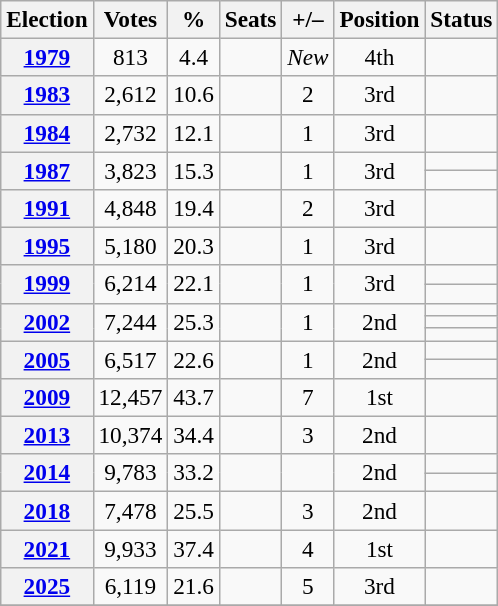<table class="wikitable" style="font-size:97%; text-align:center;">
<tr>
<th>Election</th>
<th>Votes</th>
<th>%</th>
<th>Seats</th>
<th>+/–</th>
<th>Position</th>
<th>Status</th>
</tr>
<tr>
<th><a href='#'>1979</a></th>
<td>813</td>
<td>4.4</td>
<td></td>
<td><em>New</em></td>
<td> 4th</td>
<td></td>
</tr>
<tr>
<th><a href='#'>1983</a></th>
<td>2,612</td>
<td>10.6</td>
<td></td>
<td> 2</td>
<td> 3rd</td>
<td></td>
</tr>
<tr>
<th><a href='#'>1984</a></th>
<td>2,732</td>
<td>12.1</td>
<td></td>
<td> 1</td>
<td> 3rd</td>
<td></td>
</tr>
<tr>
<th rowspan=2><a href='#'>1987</a></th>
<td rowspan=2>3,823</td>
<td rowspan=2>15.3</td>
<td rowspan=2></td>
<td rowspan=2> 1</td>
<td rowspan=2> 3rd</td>
<td></td>
</tr>
<tr>
<td></td>
</tr>
<tr>
<th><a href='#'>1991</a></th>
<td>4,848</td>
<td>19.4</td>
<td></td>
<td> 2</td>
<td> 3rd</td>
<td></td>
</tr>
<tr>
<th><a href='#'>1995</a></th>
<td>5,180</td>
<td>20.3</td>
<td></td>
<td> 1</td>
<td> 3rd</td>
<td></td>
</tr>
<tr>
<th rowspan=2><a href='#'>1999</a></th>
<td rowspan=2>6,214</td>
<td rowspan=2>22.1</td>
<td rowspan=2></td>
<td rowspan=2> 1</td>
<td rowspan=2> 3rd</td>
<td></td>
</tr>
<tr>
<td></td>
</tr>
<tr>
<th rowspan=3><a href='#'>2002</a></th>
<td rowspan=3>7,244</td>
<td rowspan=3>25.3</td>
<td rowspan=3></td>
<td rowspan=3> 1</td>
<td rowspan=3> 2nd</td>
<td></td>
</tr>
<tr>
<td></td>
</tr>
<tr>
<td></td>
</tr>
<tr>
<th rowspan=2><a href='#'>2005</a></th>
<td rowspan=2>6,517</td>
<td rowspan=2>22.6</td>
<td rowspan=2></td>
<td rowspan=2> 1</td>
<td rowspan=2> 2nd</td>
<td></td>
</tr>
<tr>
<td></td>
</tr>
<tr>
<th><a href='#'>2009</a></th>
<td>12,457</td>
<td>43.7</td>
<td></td>
<td> 7</td>
<td> 1st</td>
<td></td>
</tr>
<tr>
<th><a href='#'>2013</a></th>
<td>10,374</td>
<td>34.4</td>
<td></td>
<td> 3</td>
<td> 2nd</td>
<td></td>
</tr>
<tr>
<th rowspan=2><a href='#'>2014</a></th>
<td rowspan=2>9,783</td>
<td rowspan=2>33.2</td>
<td rowspan=2></td>
<td rowspan=2></td>
<td rowspan=2> 2nd</td>
<td></td>
</tr>
<tr>
<td></td>
</tr>
<tr>
<th><a href='#'>2018</a></th>
<td>7,478</td>
<td>25.5</td>
<td></td>
<td> 3</td>
<td> 2nd</td>
<td></td>
</tr>
<tr>
<th><a href='#'>2021</a></th>
<td>9,933</td>
<td>37.4</td>
<td></td>
<td> 4</td>
<td> 1st</td>
<td></td>
</tr>
<tr>
<th><a href='#'>2025</a></th>
<td>6,119</td>
<td>21.6</td>
<td></td>
<td> 5</td>
<td> 3rd</td>
<td></td>
</tr>
<tr>
</tr>
</table>
